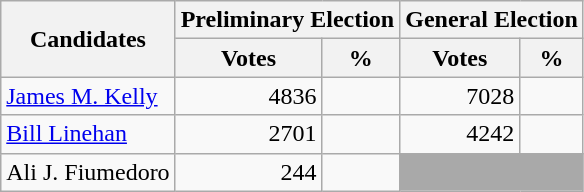<table class=wikitable>
<tr>
<th colspan=1 rowspan=2><strong>Candidates</strong></th>
<th colspan=2><strong>Preliminary Election</strong></th>
<th colspan=2><strong>General Election</strong></th>
</tr>
<tr>
<th>Votes</th>
<th>%</th>
<th>Votes</th>
<th>%</th>
</tr>
<tr>
<td><a href='#'>James M. Kelly</a></td>
<td align="right">4836</td>
<td align="right"></td>
<td align="right">7028</td>
<td align="right"></td>
</tr>
<tr>
<td><a href='#'>Bill Linehan</a></td>
<td align="right">2701</td>
<td align="right"></td>
<td align="right">4242</td>
<td align="right"></td>
</tr>
<tr>
<td>Ali J. Fiumedoro</td>
<td align="right">244</td>
<td align="right"></td>
<td colspan=2 bgcolor=darkgray> </td>
</tr>
</table>
